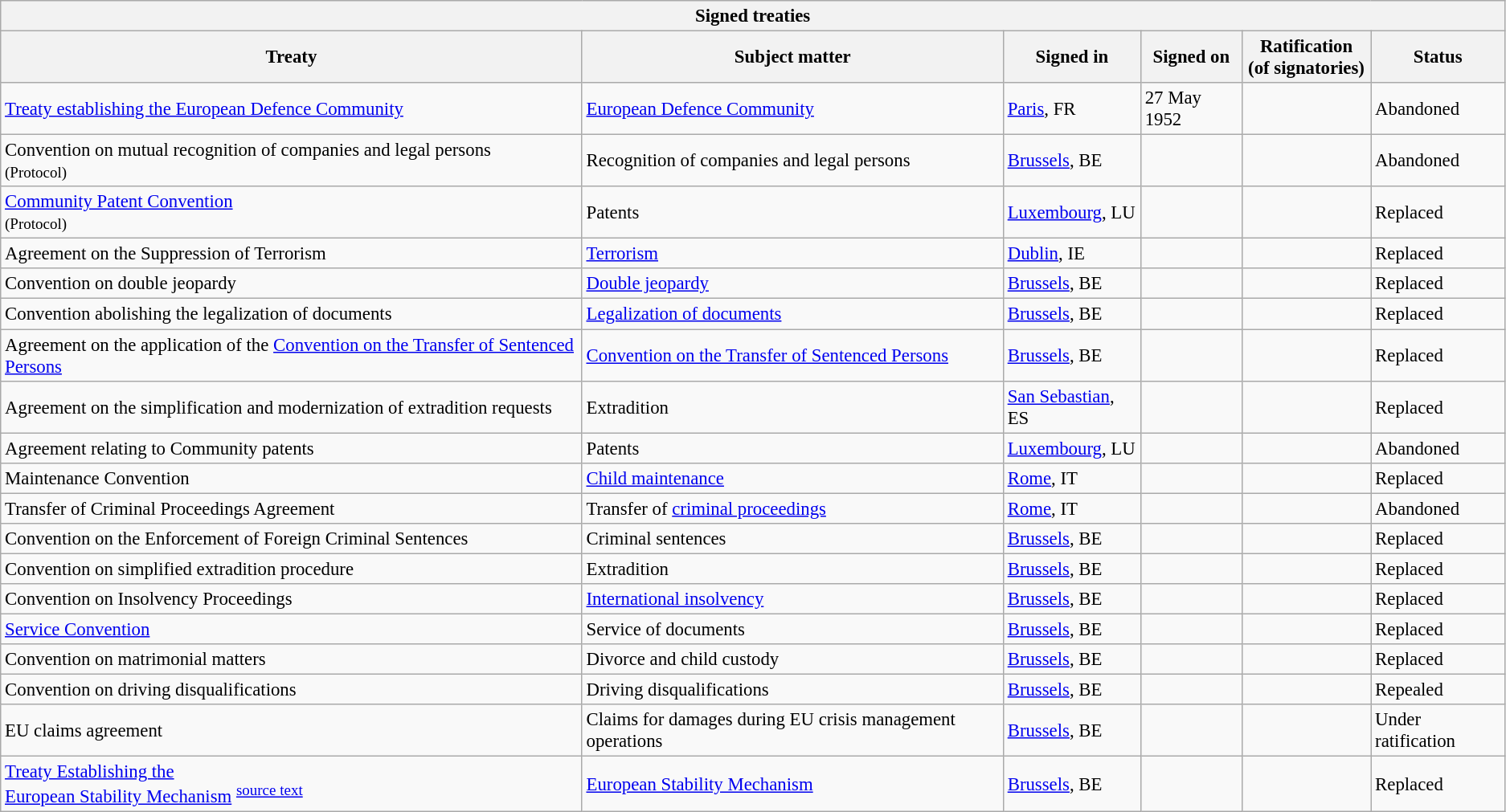<table class="wikitable sortable" style="font-size:95%;">
<tr>
<th colspan=6>Signed treaties</th>
</tr>
<tr>
<th>Treaty</th>
<th>Subject matter</th>
<th>Signed in</th>
<th>Signed on</th>
<th style="width:100px;">Ratification<br>(of signatories)</th>
<th>Status</th>
</tr>
<tr>
<td><a href='#'>Treaty establishing the European Defence Community</a></td>
<td><a href='#'>European Defence Community</a></td>
<td><a href='#'>Paris</a>, FR</td>
<td>27 May 1952</td>
<td></td>
<td>Abandoned</td>
</tr>
<tr>
<td>Convention on mutual recognition of companies and legal persons<br><small>(Protocol)</small></td>
<td>Recognition of companies and legal persons</td>
<td><a href='#'>Brussels</a>, BE</td>
<td></td>
<td></td>
<td>Abandoned</td>
</tr>
<tr>
<td><a href='#'>Community Patent Convention</a><br><small>(Protocol)</small></td>
<td>Patents</td>
<td><a href='#'>Luxembourg</a>, LU</td>
<td></td>
<td></td>
<td>Replaced</td>
</tr>
<tr>
<td>Agreement on the Suppression of Terrorism</td>
<td><a href='#'>Terrorism</a></td>
<td><a href='#'>Dublin</a>, IE</td>
<td></td>
<td></td>
<td>Replaced</td>
</tr>
<tr>
<td>Convention on double jeopardy</td>
<td><a href='#'>Double jeopardy</a></td>
<td><a href='#'>Brussels</a>, BE</td>
<td></td>
<td></td>
<td>Replaced</td>
</tr>
<tr>
<td>Convention abolishing the legalization of documents</td>
<td><a href='#'>Legalization of documents</a></td>
<td><a href='#'>Brussels</a>, BE</td>
<td></td>
<td></td>
<td>Replaced</td>
</tr>
<tr>
<td>Agreement on the application of the <a href='#'>Convention on the Transfer of Sentenced Persons</a></td>
<td><a href='#'>Convention on the Transfer of Sentenced Persons</a></td>
<td><a href='#'>Brussels</a>, BE</td>
<td></td>
<td></td>
<td>Replaced</td>
</tr>
<tr>
<td>Agreement on the simplification and modernization of extradition requests</td>
<td>Extradition</td>
<td><a href='#'>San Sebastian</a>, ES</td>
<td></td>
<td></td>
<td>Replaced</td>
</tr>
<tr>
<td>Agreement relating to Community patents</td>
<td>Patents</td>
<td><a href='#'>Luxembourg</a>, LU</td>
<td></td>
<td></td>
<td>Abandoned</td>
</tr>
<tr>
<td>Maintenance Convention</td>
<td><a href='#'>Child maintenance</a></td>
<td><a href='#'>Rome</a>, IT</td>
<td></td>
<td></td>
<td>Replaced</td>
</tr>
<tr>
<td>Transfer of Criminal Proceedings Agreement</td>
<td>Transfer of <a href='#'>criminal proceedings</a></td>
<td><a href='#'>Rome</a>, IT</td>
<td></td>
<td></td>
<td>Abandoned</td>
</tr>
<tr>
<td>Convention on the Enforcement of Foreign Criminal Sentences</td>
<td>Criminal sentences</td>
<td><a href='#'>Brussels</a>, BE</td>
<td></td>
<td></td>
<td>Replaced</td>
</tr>
<tr>
<td>Convention on simplified extradition procedure</td>
<td>Extradition</td>
<td><a href='#'>Brussels</a>, BE</td>
<td></td>
<td></td>
<td>Replaced</td>
</tr>
<tr>
<td>Convention on Insolvency Proceedings</td>
<td><a href='#'>International insolvency</a></td>
<td><a href='#'>Brussels</a>, BE</td>
<td></td>
<td></td>
<td>Replaced</td>
</tr>
<tr>
<td><a href='#'>Service Convention</a></td>
<td>Service of documents</td>
<td><a href='#'>Brussels</a>, BE</td>
<td></td>
<td></td>
<td>Replaced</td>
</tr>
<tr>
<td>Convention on matrimonial matters</td>
<td>Divorce and child custody</td>
<td><a href='#'>Brussels</a>, BE</td>
<td></td>
<td></td>
<td>Replaced</td>
</tr>
<tr>
<td>Convention on driving disqualifications</td>
<td>Driving disqualifications</td>
<td><a href='#'>Brussels</a>, BE</td>
<td></td>
<td></td>
<td>Repealed</td>
</tr>
<tr>
<td>EU claims agreement</td>
<td>Claims for damages during EU crisis management operations</td>
<td><a href='#'>Brussels</a>, BE</td>
<td></td>
<td></td>
<td>Under ratification</td>
</tr>
<tr>
<td><a href='#'>Treaty Establishing the<br>European Stability Mechanism</a> <sup><a href='#'>source text</a></sup></td>
<td><a href='#'>European Stability Mechanism</a></td>
<td><a href='#'>Brussels</a>, BE</td>
<td></td>
<td></td>
<td>Replaced</td>
</tr>
</table>
